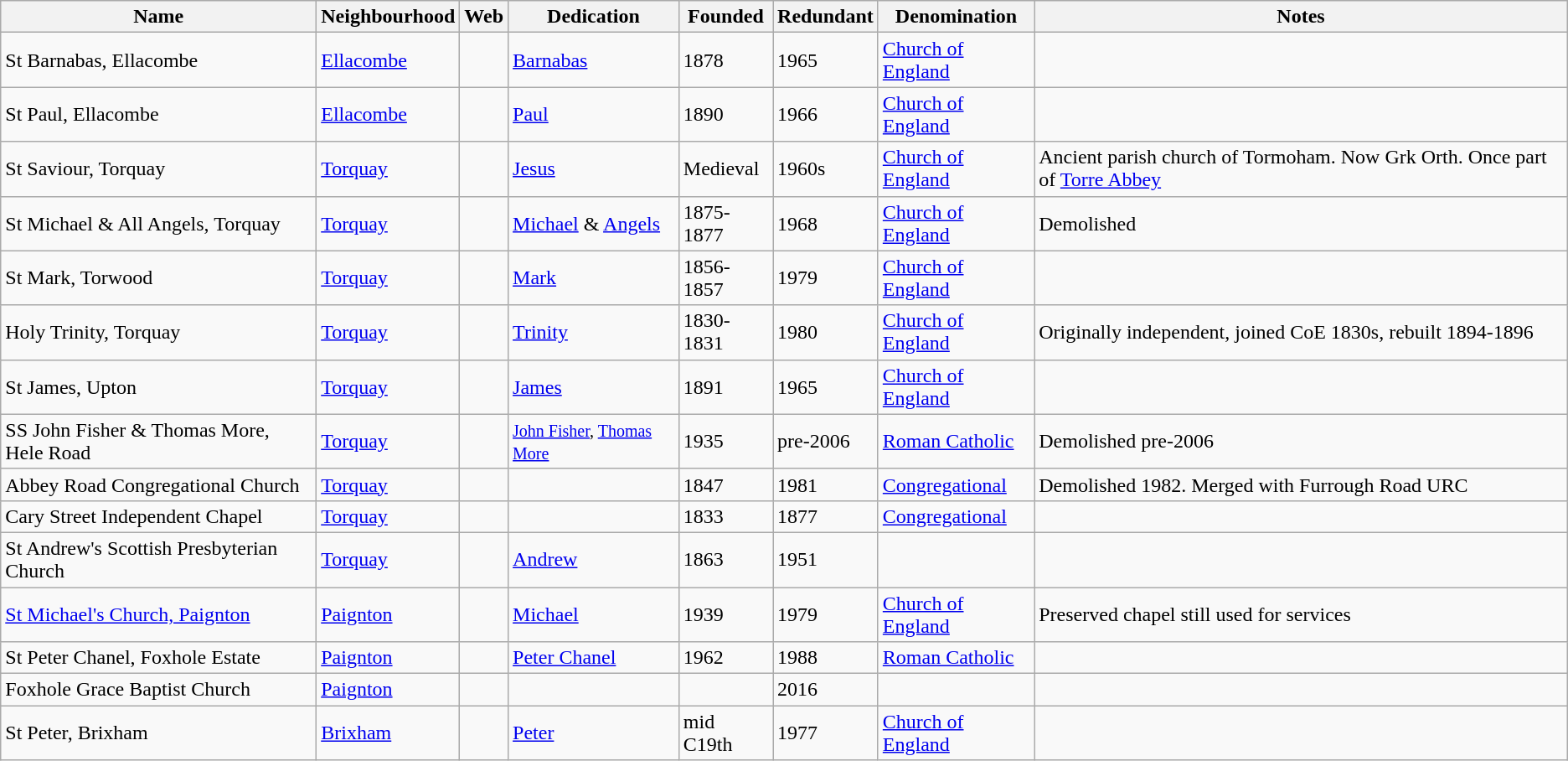<table class="wikitable sortable">
<tr>
<th>Name</th>
<th>Neighbourhood</th>
<th>Web</th>
<th>Dedication</th>
<th>Founded</th>
<th>Redundant</th>
<th>Denomination</th>
<th>Notes</th>
</tr>
<tr>
<td>St Barnabas, Ellacombe</td>
<td><a href='#'>Ellacombe</a></td>
<td></td>
<td><a href='#'>Barnabas</a></td>
<td>1878</td>
<td>1965</td>
<td><a href='#'>Church of England</a></td>
<td></td>
</tr>
<tr>
<td>St Paul, Ellacombe</td>
<td><a href='#'>Ellacombe</a></td>
<td></td>
<td><a href='#'>Paul</a></td>
<td>1890</td>
<td>1966</td>
<td><a href='#'>Church of England</a></td>
<td></td>
</tr>
<tr>
<td>St Saviour, Torquay</td>
<td><a href='#'>Torquay</a></td>
<td></td>
<td><a href='#'>Jesus</a></td>
<td>Medieval</td>
<td>1960s</td>
<td><a href='#'>Church of England</a></td>
<td>Ancient parish church of Tormoham. Now Grk Orth. Once part of <a href='#'>Torre Abbey</a></td>
</tr>
<tr>
<td>St Michael & All Angels, Torquay</td>
<td><a href='#'>Torquay</a></td>
<td></td>
<td><a href='#'>Michael</a> & <a href='#'>Angels</a></td>
<td>1875-1877</td>
<td>1968</td>
<td><a href='#'>Church of England</a></td>
<td>Demolished</td>
</tr>
<tr>
<td>St Mark, Torwood</td>
<td><a href='#'>Torquay</a></td>
<td></td>
<td><a href='#'>Mark</a></td>
<td>1856-1857</td>
<td>1979</td>
<td><a href='#'>Church of England</a></td>
<td></td>
</tr>
<tr>
<td>Holy Trinity, Torquay</td>
<td><a href='#'>Torquay</a></td>
<td></td>
<td><a href='#'>Trinity</a></td>
<td>1830-1831</td>
<td>1980</td>
<td><a href='#'>Church of England</a></td>
<td>Originally independent, joined CoE 1830s, rebuilt 1894-1896</td>
</tr>
<tr>
<td>St James, Upton</td>
<td><a href='#'>Torquay</a></td>
<td></td>
<td><a href='#'>James</a></td>
<td>1891</td>
<td>1965</td>
<td><a href='#'>Church of England</a></td>
<td></td>
</tr>
<tr>
<td>SS John Fisher & Thomas More, Hele Road</td>
<td><a href='#'>Torquay</a></td>
<td></td>
<td><small><a href='#'>John Fisher</a>, <a href='#'>Thomas More</a></small></td>
<td>1935</td>
<td>pre-2006</td>
<td><a href='#'>Roman Catholic</a></td>
<td>Demolished pre-2006</td>
</tr>
<tr>
<td>Abbey Road Congregational Church</td>
<td><a href='#'>Torquay</a></td>
<td></td>
<td></td>
<td>1847</td>
<td>1981</td>
<td><a href='#'>Congregational</a></td>
<td>Demolished 1982. Merged with Furrough Road URC</td>
</tr>
<tr>
<td>Cary Street Independent Chapel</td>
<td><a href='#'>Torquay</a></td>
<td></td>
<td></td>
<td>1833</td>
<td>1877</td>
<td><a href='#'>Congregational</a></td>
<td></td>
</tr>
<tr>
<td>St Andrew's Scottish Presbyterian Church</td>
<td><a href='#'>Torquay</a></td>
<td></td>
<td><a href='#'>Andrew</a></td>
<td>1863</td>
<td>1951</td>
<td></td>
</tr>
<tr>
<td><a href='#'>St Michael's Church, Paignton</a></td>
<td><a href='#'>Paignton</a></td>
<td></td>
<td><a href='#'>Michael</a></td>
<td>1939</td>
<td>1979</td>
<td><a href='#'>Church of England</a></td>
<td>Preserved chapel still used for services</td>
</tr>
<tr>
<td>St Peter Chanel, Foxhole Estate</td>
<td><a href='#'>Paignton</a></td>
<td></td>
<td><a href='#'>Peter Chanel</a></td>
<td>1962</td>
<td>1988</td>
<td><a href='#'>Roman Catholic</a></td>
<td></td>
</tr>
<tr>
<td>Foxhole Grace Baptist Church</td>
<td><a href='#'>Paignton</a></td>
<td></td>
<td></td>
<td></td>
<td>2016</td>
<td></td>
<td></td>
</tr>
<tr>
<td>St Peter, Brixham</td>
<td><a href='#'>Brixham</a></td>
<td></td>
<td><a href='#'>Peter</a></td>
<td>mid C19th</td>
<td>1977</td>
<td><a href='#'>Church of England</a></td>
<td></td>
</tr>
</table>
